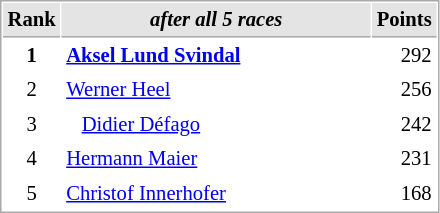<table cellspacing="1" cellpadding="3" style="border:1px solid #AAAAAA;font-size:86%">
<tr bgcolor="#E4E4E4">
<th style="border-bottom:1px solid #AAAAAA" width=10>Rank</th>
<th style="border-bottom:1px solid #AAAAAA" width=200><strong><em>after all 5 races</em></strong></th>
<th style="border-bottom:1px solid #AAAAAA" width=20>Points</th>
</tr>
<tr>
<td align="center"><strong>1</strong></td>
<td> <strong><a href='#'>Aksel Lund Svindal</a> </strong></td>
<td align="right">292</td>
</tr>
<tr>
<td align="center">2</td>
<td> <a href='#'>Werner Heel</a></td>
<td align="right">256</td>
</tr>
<tr>
<td align="center">3</td>
<td>   <a href='#'>Didier Défago</a></td>
<td align="right">242</td>
</tr>
<tr>
<td align="center">4</td>
<td> <a href='#'>Hermann Maier</a></td>
<td align="right">231</td>
</tr>
<tr>
<td align="center">5</td>
<td> <a href='#'>Christof Innerhofer</a></td>
<td align="right">168</td>
</tr>
</table>
